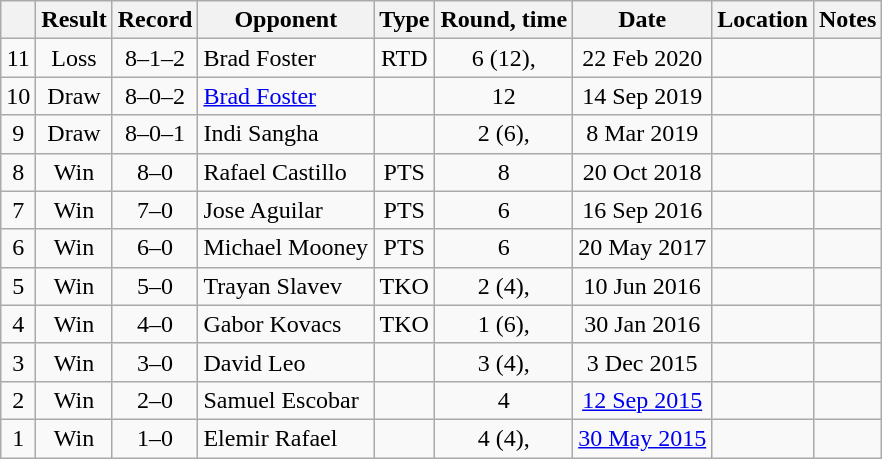<table class="wikitable" style="text-align:center">
<tr>
<th></th>
<th>Result</th>
<th>Record</th>
<th>Opponent</th>
<th>Type</th>
<th>Round, time</th>
<th>Date</th>
<th>Location</th>
<th>Notes</th>
</tr>
<tr>
<td>11</td>
<td>Loss</td>
<td>8–1–2</td>
<td align=left>Brad Foster</td>
<td>RTD</td>
<td>6 (12), </td>
<td>22 Feb 2020</td>
<td align=left></td>
<td align=left></td>
</tr>
<tr>
<td>10</td>
<td>Draw</td>
<td>8–0–2</td>
<td align=left><a href='#'>Brad Foster</a></td>
<td></td>
<td>12</td>
<td>14 Sep 2019</td>
<td align=left></td>
<td align=left></td>
</tr>
<tr>
<td>9</td>
<td>Draw</td>
<td>8–0–1</td>
<td align=left>Indi Sangha</td>
<td></td>
<td>2 (6), </td>
<td>8 Mar 2019</td>
<td align=left></td>
<td align=left></td>
</tr>
<tr>
<td>8</td>
<td>Win</td>
<td>8–0</td>
<td align=left>Rafael Castillo</td>
<td>PTS</td>
<td>8</td>
<td>20 Oct 2018</td>
<td align=left></td>
<td></td>
</tr>
<tr>
<td>7</td>
<td>Win</td>
<td>7–0</td>
<td align=left>Jose Aguilar</td>
<td>PTS</td>
<td>6</td>
<td>16 Sep 2016</td>
<td align=left></td>
<td></td>
</tr>
<tr>
<td>6</td>
<td>Win</td>
<td>6–0</td>
<td align=left>Michael Mooney</td>
<td>PTS</td>
<td>6</td>
<td>20 May 2017</td>
<td align=left></td>
<td></td>
</tr>
<tr>
<td>5</td>
<td>Win</td>
<td>5–0</td>
<td align=left>Trayan Slavev</td>
<td>TKO</td>
<td>2 (4), </td>
<td>10 Jun 2016</td>
<td align=left></td>
<td></td>
</tr>
<tr>
<td>4</td>
<td>Win</td>
<td>4–0</td>
<td align=left>Gabor Kovacs</td>
<td>TKO</td>
<td>1 (6), </td>
<td>30 Jan 2016</td>
<td align=left></td>
<td></td>
</tr>
<tr>
<td>3</td>
<td>Win</td>
<td>3–0</td>
<td align=left>David Leo</td>
<td></td>
<td>3 (4), </td>
<td>3 Dec 2015</td>
<td align=left></td>
<td></td>
</tr>
<tr>
<td>2</td>
<td>Win</td>
<td>2–0</td>
<td align=left>Samuel Escobar</td>
<td></td>
<td>4</td>
<td><a href='#'>12 Sep 2015</a></td>
<td align=left></td>
<td></td>
</tr>
<tr>
<td>1</td>
<td>Win</td>
<td>1–0</td>
<td align=left>Elemir Rafael</td>
<td></td>
<td>4 (4), </td>
<td><a href='#'>30 May 2015</a></td>
<td align=left></td>
<td></td>
</tr>
</table>
